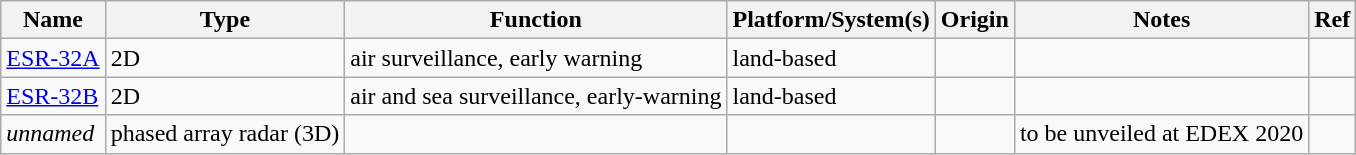<table class="wikitable sortable">
<tr>
<th>Name</th>
<th>Type</th>
<th>Function</th>
<th>Platform/System(s)</th>
<th>Origin</th>
<th>Notes</th>
<th>Ref</th>
</tr>
<tr>
<td><a href='#'>ESR-32A</a></td>
<td>2D</td>
<td>air surveillance, early warning</td>
<td>land-based</td>
<td></td>
<td></td>
<td></td>
</tr>
<tr>
<td><a href='#'>ESR-32B</a></td>
<td>2D</td>
<td>air and sea surveillance, early-warning</td>
<td>land-based</td>
<td></td>
<td></td>
<td></td>
</tr>
<tr>
<td><em>unnamed</em></td>
<td>phased array radar (3D)</td>
<td></td>
<td></td>
<td></td>
<td>to be unveiled at EDEX 2020</td>
<td></td>
</tr>
</table>
